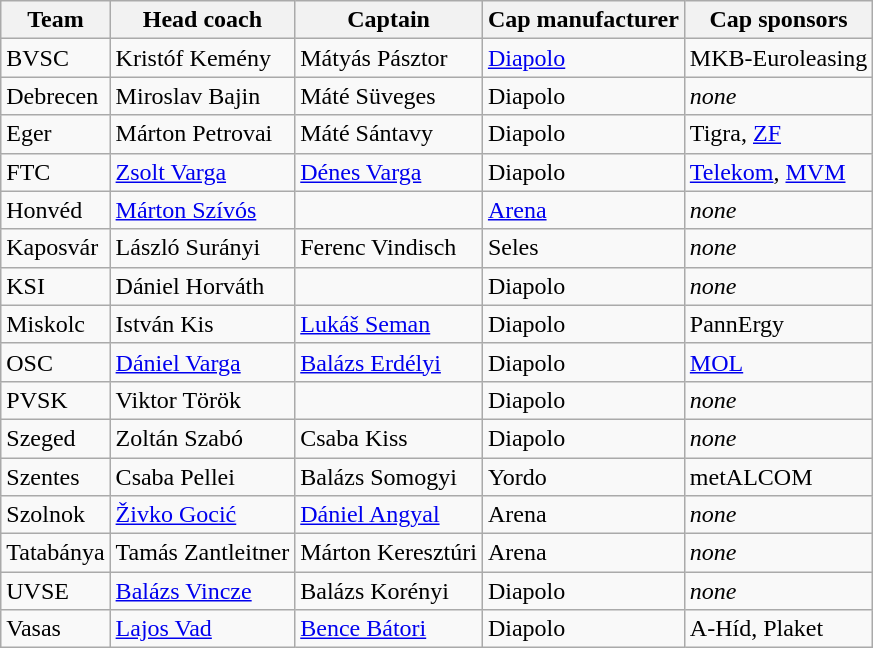<table class="wikitable sortable">
<tr>
<th>Team</th>
<th>Head coach</th>
<th>Captain</th>
<th>Cap manufacturer</th>
<th>Cap sponsors</th>
</tr>
<tr>
<td>BVSC</td>
<td> Kristóf Kemény</td>
<td> Mátyás Pásztor</td>
<td><a href='#'>Diapolo</a></td>
<td>MKB-Euroleasing</td>
</tr>
<tr>
<td>Debrecen</td>
<td> Miroslav Bajin</td>
<td> Máté Süveges</td>
<td>Diapolo</td>
<td><em>none</em></td>
</tr>
<tr>
<td>Eger</td>
<td> Márton Petrovai</td>
<td> Máté Sántavy</td>
<td>Diapolo</td>
<td>Tigra, <a href='#'>ZF</a></td>
</tr>
<tr>
<td>FTC</td>
<td> <a href='#'>Zsolt Varga</a></td>
<td> <a href='#'>Dénes Varga</a></td>
<td>Diapolo</td>
<td><a href='#'>Telekom</a>, <a href='#'>MVM</a></td>
</tr>
<tr>
<td>Honvéd</td>
<td> <a href='#'>Márton Szívós</a></td>
<td></td>
<td><a href='#'>Arena</a></td>
<td><em>none</em></td>
</tr>
<tr>
<td>Kaposvár</td>
<td> László Surányi</td>
<td> Ferenc Vindisch</td>
<td>Seles</td>
<td><em>none</em></td>
</tr>
<tr>
<td>KSI</td>
<td> Dániel Horváth</td>
<td></td>
<td>Diapolo</td>
<td><em>none</em></td>
</tr>
<tr>
<td>Miskolc</td>
<td> István Kis</td>
<td> <a href='#'>Lukáš Seman</a></td>
<td>Diapolo</td>
<td>PannErgy</td>
</tr>
<tr>
<td>OSC</td>
<td> <a href='#'>Dániel Varga</a></td>
<td> <a href='#'>Balázs Erdélyi</a></td>
<td>Diapolo</td>
<td><a href='#'>MOL</a></td>
</tr>
<tr>
<td>PVSK</td>
<td> Viktor Török</td>
<td></td>
<td>Diapolo</td>
<td><em>none</em></td>
</tr>
<tr>
<td>Szeged</td>
<td> Zoltán Szabó</td>
<td> Csaba Kiss</td>
<td>Diapolo</td>
<td><em>none</em></td>
</tr>
<tr>
<td>Szentes</td>
<td> Csaba Pellei</td>
<td> Balázs Somogyi</td>
<td>Yordo</td>
<td>metALCOM</td>
</tr>
<tr>
<td>Szolnok</td>
<td> <a href='#'>Živko Gocić</a></td>
<td> <a href='#'>Dániel Angyal</a></td>
<td>Arena</td>
<td><em>none</em></td>
</tr>
<tr>
<td>Tatabánya</td>
<td> Tamás Zantleitner</td>
<td> Márton Keresztúri</td>
<td>Arena</td>
<td><em>none</em></td>
</tr>
<tr>
<td>UVSE</td>
<td> <a href='#'>Balázs Vincze</a></td>
<td> Balázs Korényi</td>
<td>Diapolo</td>
<td><em>none</em></td>
</tr>
<tr>
<td>Vasas</td>
<td> <a href='#'>Lajos Vad</a></td>
<td> <a href='#'>Bence Bátori</a></td>
<td>Diapolo</td>
<td>A-Híd, Plaket</td>
</tr>
</table>
